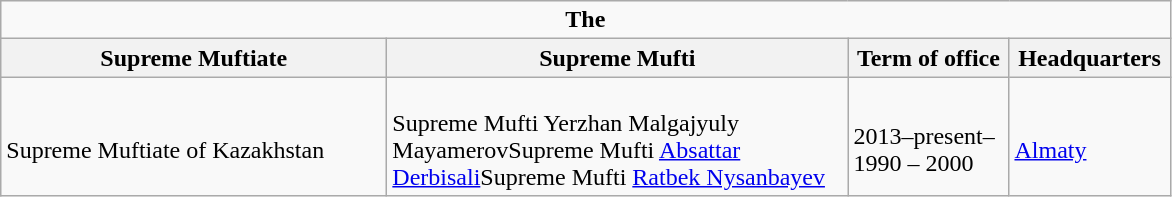<table class=wikitable>
<tr>
<td colspan=4 align=center><strong>The </strong></td>
</tr>
<tr>
<th scope="row" width="250">Supreme Muftiate</th>
<th scope="row" width="300">Supreme Mufti</th>
<th scope="row" width="100">Term of office</th>
<th scope="row" width="100">Headquarters</th>
</tr>
<tr>
<td><br>Supreme Muftiate of Kazakhstan</td>
<td><br>Supreme Mufti Yerzhan Malgajyuly MayamerovSupreme Mufti <a href='#'>Absattar Derbisali</a>Supreme Mufti <a href='#'>Ratbek Nysanbayev</a></td>
<td><br>2013–present–1990 – 2000</td>
<td><br><a href='#'>Almaty</a></td>
</tr>
</table>
